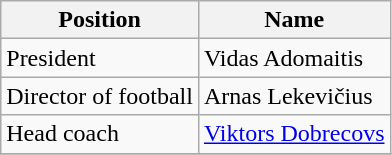<table class="wikitable">
<tr>
<th>Position</th>
<th>Name</th>
</tr>
<tr>
<td>President</td>
<td> Vidas Adomaitis</td>
</tr>
<tr>
<td>Director of football</td>
<td> Arnas Lekevičius</td>
</tr>
<tr>
<td>Head coach</td>
<td> <a href='#'>Viktors Dobrecovs</a></td>
</tr>
<tr>
</tr>
</table>
